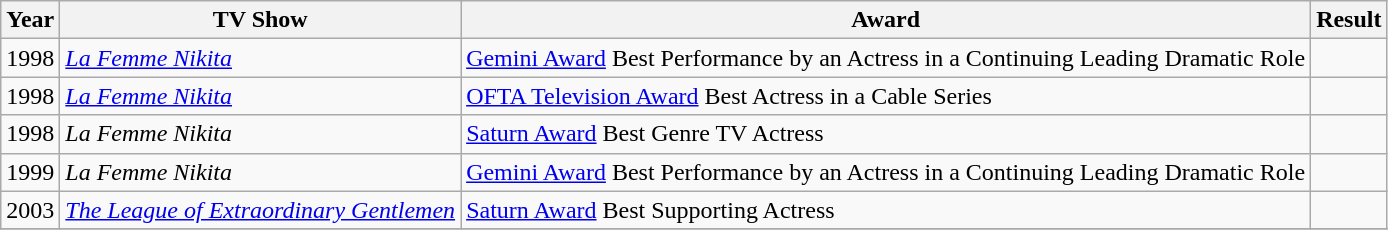<table class="wikitable">
<tr>
<th>Year</th>
<th>TV Show</th>
<th>Award</th>
<th>Result</th>
</tr>
<tr>
<td>1998</td>
<td><em><a href='#'>La Femme Nikita</a></em></td>
<td><a href='#'>Gemini Award</a> Best Performance by an Actress in a Continuing Leading Dramatic Role</td>
<td></td>
</tr>
<tr>
<td>1998</td>
<td><em><a href='#'>La Femme Nikita</a></em></td>
<td><a href='#'>OFTA Television Award</a> Best Actress in a Cable Series</td>
<td></td>
</tr>
<tr>
<td>1998</td>
<td><em>La Femme Nikita</em></td>
<td><a href='#'>Saturn Award</a> Best Genre TV Actress</td>
<td></td>
</tr>
<tr>
<td>1999</td>
<td><em>La Femme Nikita</em></td>
<td><a href='#'>Gemini Award</a> Best Performance by an Actress in a Continuing Leading Dramatic Role</td>
<td></td>
</tr>
<tr>
<td>2003</td>
<td><em><a href='#'>The League of Extraordinary Gentlemen</a></em></td>
<td><a href='#'>Saturn Award</a> Best Supporting Actress</td>
<td></td>
</tr>
<tr>
</tr>
</table>
